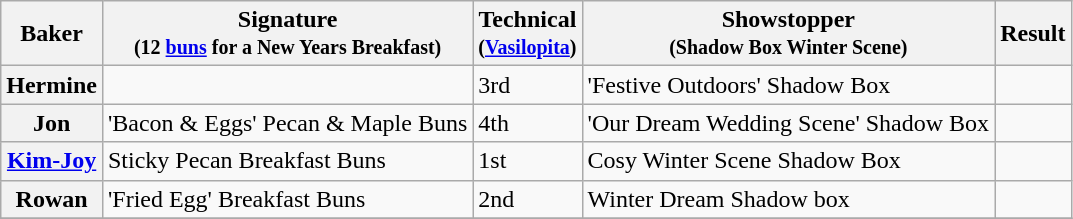<table class="wikitable sortable col3center sticky-header">
<tr>
<th>Baker</th>
<th class="unsortable">Signature<br><small>(12 <a href='#'>buns</a> for a New Years Breakfast)</small></th>
<th>Technical<br><small>(<a href='#'>Vasilopita</a>)</small></th>
<th class="unsortable">Showstopper<br><small>(Shadow Box Winter Scene)</small></th>
<th scope="col">Result</th>
</tr>
<tr>
<th scope="row">Hermine</th>
<td></td>
<td>3rd</td>
<td>'Festive Outdoors' Shadow Box</td>
<td></td>
</tr>
<tr>
<th scope="row">Jon</th>
<td>'Bacon & Eggs' Pecan & Maple Buns</td>
<td>4th</td>
<td>'Our Dream Wedding Scene' Shadow Box</td>
<td></td>
</tr>
<tr>
<th scope="row"><a href='#'>Kim-Joy</a></th>
<td>Sticky Pecan Breakfast Buns</td>
<td>1st</td>
<td>Cosy Winter Scene Shadow Box</td>
<td></td>
</tr>
<tr>
<th scope="row">Rowan</th>
<td>'Fried Egg' Breakfast Buns</td>
<td>2nd</td>
<td>Winter Dream Shadow box</td>
<td></td>
</tr>
<tr>
</tr>
</table>
